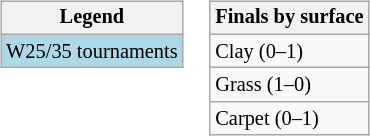<table>
<tr valign="top">
<td><br><table class="wikitable" style="font-size:85%">
<tr>
<th>Legend</th>
</tr>
<tr style="background:lightblue;">
<td>W25/35 tournaments</td>
</tr>
</table>
</td>
<td><br><table class="wikitable" style="font-size:85%">
<tr>
<th>Finals by surface</th>
</tr>
<tr>
<td>Clay (0–1)</td>
</tr>
<tr>
<td>Grass (1–0)</td>
</tr>
<tr>
<td>Carpet (0–1)</td>
</tr>
</table>
</td>
</tr>
</table>
